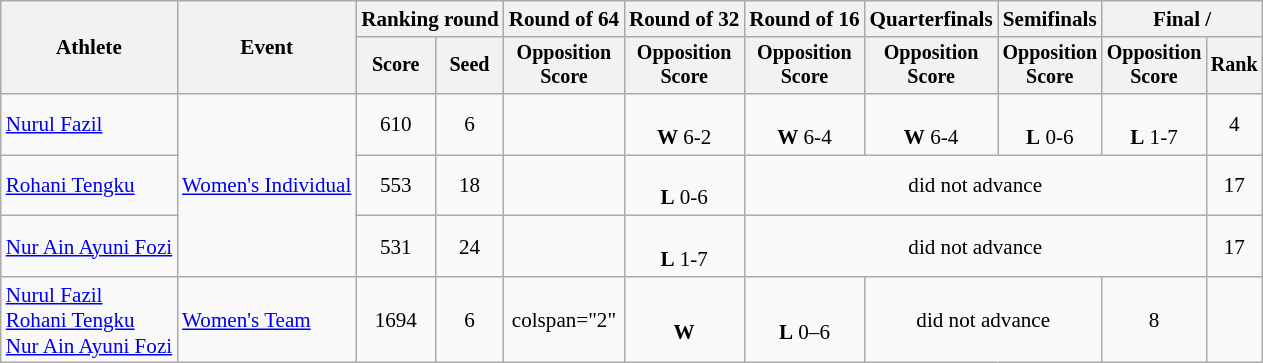<table class=wikitable style=font-size:88%;text-align:center>
<tr>
<th rowspan=2>Athlete</th>
<th rowspan=2>Event</th>
<th colspan=2>Ranking round</th>
<th>Round of 64</th>
<th>Round of 32</th>
<th>Round of 16</th>
<th>Quarterfinals</th>
<th>Semifinals</th>
<th colspan=2>Final / </th>
</tr>
<tr style=font-size:95%>
<th>Score</th>
<th>Seed</th>
<th>Opposition<br>Score</th>
<th>Opposition<br>Score</th>
<th>Opposition<br>Score</th>
<th>Opposition<br>Score</th>
<th>Opposition<br>Score</th>
<th>Opposition<br>Score</th>
<th>Rank</th>
</tr>
<tr>
<td align=left><a href='#'>Nurul Fazil</a></td>
<td align=left rowspan=3><a href='#'>Women's Individual</a></td>
<td>610</td>
<td>6</td>
<td></td>
<td><br><strong>W</strong> 6-2</td>
<td><br><strong>W</strong> 6-4</td>
<td><br><strong>W</strong> 6-4</td>
<td><br><strong>L</strong> 0-6</td>
<td><br><strong>L</strong> 1-7</td>
<td>4</td>
</tr>
<tr>
<td align=left><a href='#'>Rohani Tengku</a></td>
<td>553</td>
<td>18</td>
<td></td>
<td><br><strong>L</strong> 0-6</td>
<td colspan="4">did not advance</td>
<td>17</td>
</tr>
<tr>
<td align=left><a href='#'>Nur Ain Ayuni Fozi</a></td>
<td>531</td>
<td>24</td>
<td></td>
<td><br><strong>L</strong> 1-7</td>
<td colspan="4">did not advance</td>
<td>17</td>
</tr>
<tr>
<td align=left><a href='#'>Nurul Fazil</a><br><a href='#'>Rohani Tengku</a><br><a href='#'>Nur Ain Ayuni Fozi</a></td>
<td align=left><a href='#'>Women's Team</a></td>
<td>1694</td>
<td>6</td>
<td>colspan="2" </td>
<td><br><strong>W</strong></td>
<td><br><strong>L</strong> 0–6</td>
<td colspan="2">did not advance</td>
<td>8</td>
</tr>
</table>
